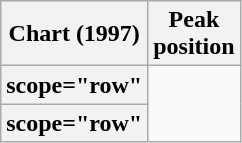<table class="wikitable plainrowheaders sortable">
<tr>
<th scope="col">Chart (1997)</th>
<th scope="col">Peak<br>position</th>
</tr>
<tr>
<th>scope="row" </th>
</tr>
<tr>
<th>scope="row" </th>
</tr>
</table>
